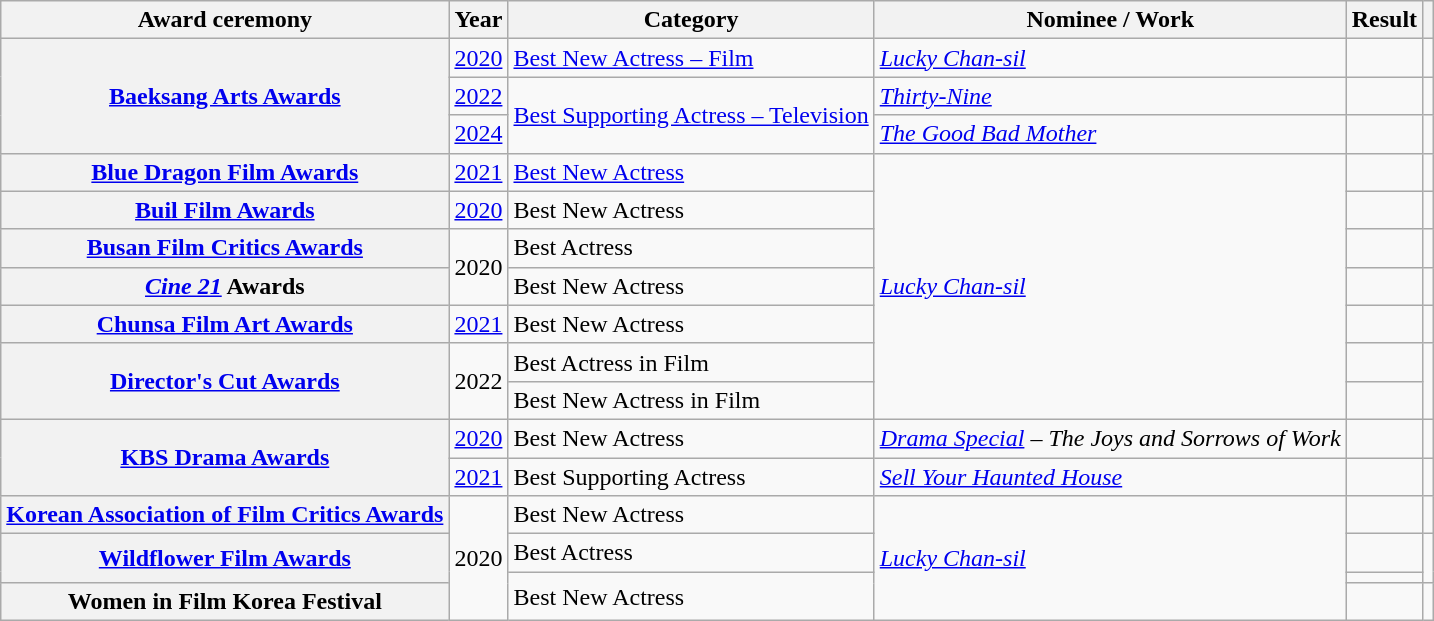<table class="wikitable plainrowheaders sortable">
<tr>
<th scope="col">Award ceremony</th>
<th scope="col">Year</th>
<th scope="col">Category</th>
<th scope="col">Nominee / Work</th>
<th scope="col">Result</th>
<th scope="col" class="unsortable"></th>
</tr>
<tr>
<th rowspan="3" scope="row"><a href='#'>Baeksang Arts Awards</a></th>
<td style="text-align:center"><a href='#'>2020</a></td>
<td><a href='#'>Best New Actress – Film</a></td>
<td><em><a href='#'>Lucky Chan-sil</a></em></td>
<td></td>
<td style="text-align:center;"></td>
</tr>
<tr>
<td style="text-align:center"><a href='#'>2022</a></td>
<td rowspan="2"><a href='#'>Best Supporting Actress – Television</a></td>
<td><em><a href='#'>Thirty-Nine</a></em></td>
<td></td>
<td style="text-align:center"></td>
</tr>
<tr>
<td style="text-align:center"><a href='#'>2024</a></td>
<td><em><a href='#'>The Good Bad Mother</a></em></td>
<td></td>
<td style="text-align:center"></td>
</tr>
<tr>
<th scope="row"  rowspan="1"><a href='#'>Blue Dragon Film Awards</a></th>
<td><a href='#'>2021</a></td>
<td><a href='#'>Best New Actress</a></td>
<td rowspan=7><em><a href='#'>Lucky Chan-sil</a></em></td>
<td></td>
<td style="text-align:center;"></td>
</tr>
<tr>
<th scope="row"  rowspan="1"><a href='#'>Buil Film Awards</a></th>
<td><a href='#'>2020</a></td>
<td>Best New Actress</td>
<td></td>
<td style="text-align:center;"></td>
</tr>
<tr>
<th scope="row"><a href='#'>Busan Film Critics Awards</a></th>
<td rowspan="2">2020</td>
<td>Best Actress</td>
<td></td>
<td style="text-align:center;"></td>
</tr>
<tr>
<th scope="row"><em><a href='#'>Cine 21</a></em> Awards</th>
<td>Best New Actress</td>
<td></td>
<td style="text-align:center;"></td>
</tr>
<tr>
<th scope="row"><a href='#'>Chunsa Film Art Awards</a></th>
<td><a href='#'>2021</a></td>
<td rowspan="1">Best New Actress</td>
<td></td>
<td style="text-align:center;"></td>
</tr>
<tr>
<th scope="row" rowspan="2"><a href='#'>Director's Cut Awards</a></th>
<td rowspan="2">2022</td>
<td>Best Actress in Film</td>
<td></td>
<td style="text-align:center" rowspan="2"></td>
</tr>
<tr>
<td>Best New Actress in Film</td>
<td></td>
</tr>
<tr>
<th scope="row" rowspan="2"><a href='#'>KBS Drama Awards</a></th>
<td><a href='#'>2020</a></td>
<td>Best New Actress</td>
<td><em><a href='#'>Drama Special</a> – The Joys and Sorrows of Work</em></td>
<td></td>
<td style="text-align:center;"></td>
</tr>
<tr>
<td><a href='#'>2021</a></td>
<td>Best Supporting Actress</td>
<td><em><a href='#'>Sell Your Haunted House</a></em></td>
<td></td>
<td style="text-align:center"></td>
</tr>
<tr>
<th scope="row"><a href='#'>Korean Association of Film Critics Awards</a></th>
<td rowspan=4>2020</td>
<td>Best New Actress</td>
<td rowspan=4><em><a href='#'>Lucky Chan-sil</a></em></td>
<td></td>
<td style="text-align:center"></td>
</tr>
<tr>
<th scope="row" rowspan=2><a href='#'>Wildflower Film Awards</a></th>
<td>Best Actress</td>
<td></td>
<td rowspan=2 style="text-align:center;"></td>
</tr>
<tr>
<td rowspan="2">Best New Actress</td>
<td></td>
</tr>
<tr>
<th scope="row">Women in Film Korea Festival</th>
<td></td>
<td style="text-align:center;"></td>
</tr>
</table>
